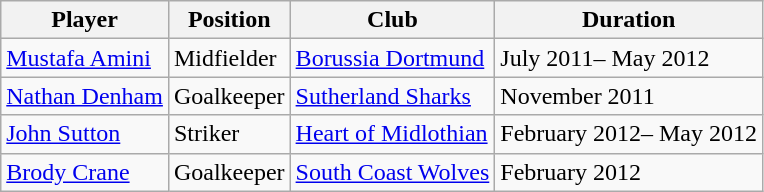<table class="wikitable">
<tr>
<th>Player</th>
<th>Position</th>
<th>Club</th>
<th>Duration</th>
</tr>
<tr>
<td> <a href='#'>Mustafa Amini</a></td>
<td>Midfielder</td>
<td> <a href='#'>Borussia Dortmund</a></td>
<td>July 2011– May 2012</td>
</tr>
<tr>
<td> <a href='#'>Nathan Denham</a></td>
<td>Goalkeeper</td>
<td> <a href='#'>Sutherland Sharks</a></td>
<td>November 2011</td>
</tr>
<tr>
<td> <a href='#'>John Sutton</a></td>
<td>Striker</td>
<td> <a href='#'>Heart of Midlothian</a></td>
<td>February 2012– May 2012</td>
</tr>
<tr>
<td> <a href='#'>Brody Crane</a></td>
<td>Goalkeeper</td>
<td> <a href='#'>South Coast Wolves</a></td>
<td>February 2012</td>
</tr>
</table>
